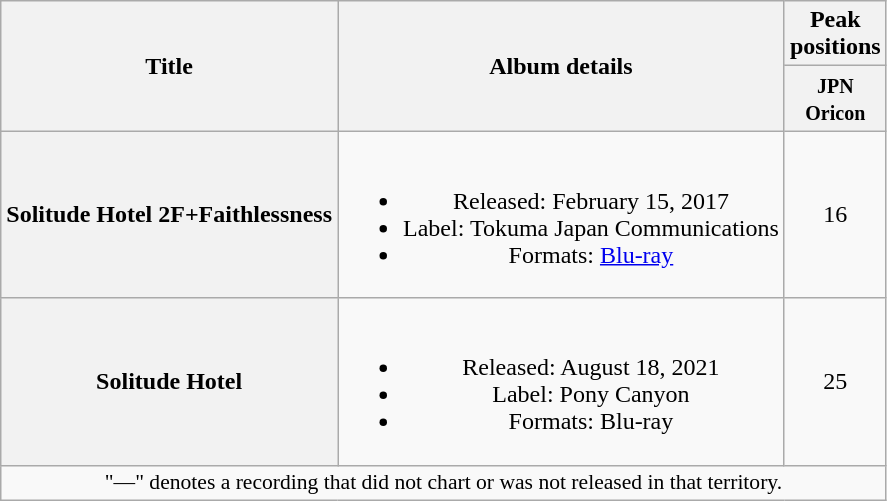<table class="wikitable plainrowheaders" style="text-align:center;">
<tr>
<th scope="col" rowspan="2">Title</th>
<th scope="col" rowspan="2">Album details</th>
<th scope="col" colspan="1">Peak<br> positions</th>
</tr>
<tr>
<th scope="col" colspan="1"><small>JPN<br>Oricon</small><br></th>
</tr>
<tr>
<th scope="row">Solitude Hotel 2F+Faithlessness</th>
<td><br><ul><li>Released: February 15, 2017</li><li>Label: Tokuma Japan Communications</li><li>Formats: <a href='#'>Blu-ray</a></li></ul></td>
<td>16</td>
</tr>
<tr>
<th scope="row">Solitude Hotel</th>
<td><br><ul><li>Released: August 18, 2021</li><li>Label: Pony Canyon</li><li>Formats: Blu-ray</li></ul></td>
<td>25</td>
</tr>
<tr>
<td align="center" colspan="3" style="font-size:90%">"—" denotes a recording that did not chart or was not released in that territory.</td>
</tr>
</table>
